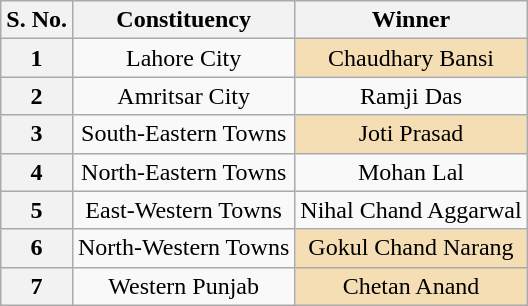<table class="wikitable" style="text-align:center">
<tr>
<th>S. No.</th>
<th>Constituency</th>
<th>Winner</th>
</tr>
<tr>
<th>1</th>
<td>Lahore City</td>
<td bgcolor="wheat">Chaudhary Bansi</td>
</tr>
<tr>
<th>2</th>
<td>Amritsar City</td>
<td>Ramji Das</td>
</tr>
<tr>
<th>3</th>
<td>South-Eastern Towns</td>
<td bgcolor="wheat">Joti Prasad</td>
</tr>
<tr>
<th>4</th>
<td>North-Eastern Towns</td>
<td>Mohan Lal</td>
</tr>
<tr>
<th>5</th>
<td>East-Western Towns</td>
<td>Nihal Chand Aggarwal</td>
</tr>
<tr>
<th>6</th>
<td>North-Western Towns</td>
<td bgcolor="wheat">Gokul Chand Narang</td>
</tr>
<tr>
<th>7</th>
<td>Western Punjab</td>
<td bgcolor="wheat">Chetan Anand</td>
</tr>
</table>
